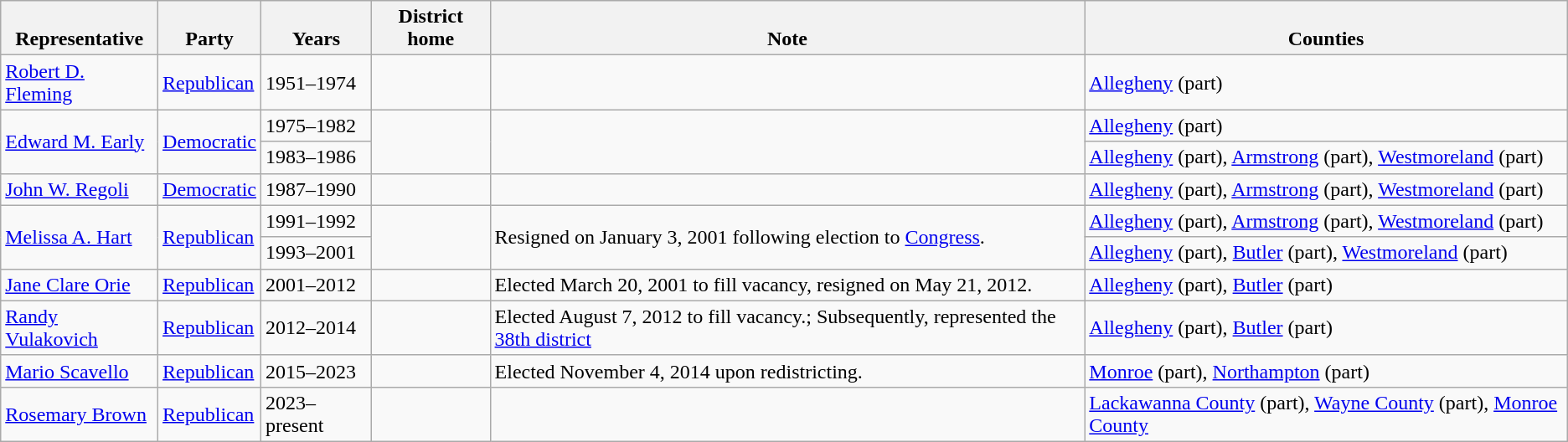<table class=wikitable>
<tr valign=bottom>
<th>Representative</th>
<th>Party</th>
<th>Years</th>
<th>District home</th>
<th>Note</th>
<th>Counties</th>
</tr>
<tr>
<td><a href='#'>Robert D. Fleming</a></td>
<td><a href='#'>Republican</a></td>
<td>1951–1974</td>
<td></td>
<td></td>
<td><a href='#'>Allegheny</a> (part)</td>
</tr>
<tr>
<td rowspan=2><a href='#'>Edward M. Early</a></td>
<td rowspan=2><a href='#'>Democratic</a></td>
<td>1975–1982</td>
<td rowspan=2> </td>
<td rowspan=2> </td>
<td><a href='#'>Allegheny</a> (part)</td>
</tr>
<tr>
<td>1983–1986</td>
<td><a href='#'>Allegheny</a> (part), <a href='#'>Armstrong</a> (part), <a href='#'>Westmoreland</a> (part)</td>
</tr>
<tr>
<td><a href='#'>John W. Regoli</a></td>
<td><a href='#'>Democratic</a></td>
<td>1987–1990</td>
<td></td>
<td></td>
<td><a href='#'>Allegheny</a> (part), <a href='#'>Armstrong</a> (part), <a href='#'>Westmoreland</a> (part)</td>
</tr>
<tr>
<td rowspan=2><a href='#'>Melissa A. Hart</a></td>
<td rowspan=2><a href='#'>Republican</a></td>
<td>1991–1992</td>
<td rowspan=2> </td>
<td rowspan=2>Resigned on January 3, 2001 following election to <a href='#'>Congress</a>.</td>
<td><a href='#'>Allegheny</a> (part), <a href='#'>Armstrong</a> (part), <a href='#'>Westmoreland</a> (part)</td>
</tr>
<tr>
<td>1993–2001</td>
<td><a href='#'>Allegheny</a> (part), <a href='#'>Butler</a> (part), <a href='#'>Westmoreland</a> (part)</td>
</tr>
<tr>
<td><a href='#'>Jane Clare Orie</a></td>
<td><a href='#'>Republican</a></td>
<td>2001–2012</td>
<td></td>
<td>Elected March 20, 2001 to fill vacancy, resigned on May 21, 2012.</td>
<td><a href='#'>Allegheny</a> (part), <a href='#'>Butler</a> (part)</td>
</tr>
<tr>
<td><a href='#'>Randy Vulakovich</a></td>
<td><a href='#'>Republican</a></td>
<td>2012–2014</td>
<td></td>
<td>Elected August 7, 2012 to fill vacancy.; Subsequently, represented the <a href='#'>38th district</a></td>
<td><a href='#'>Allegheny</a> (part), <a href='#'>Butler</a> (part)</td>
</tr>
<tr>
<td><a href='#'>Mario Scavello</a></td>
<td><a href='#'>Republican</a></td>
<td>2015–2023</td>
<td></td>
<td>Elected November 4, 2014 upon redistricting.</td>
<td><a href='#'>Monroe</a> (part), <a href='#'>Northampton</a> (part)</td>
</tr>
<tr>
<td><a href='#'>Rosemary Brown</a></td>
<td><a href='#'>Republican</a></td>
<td>2023–present</td>
<td></td>
<td></td>
<td><a href='#'>Lackawanna County</a> (part), <a href='#'>Wayne County</a> (part), <a href='#'>Monroe County</a></td>
</tr>
</table>
